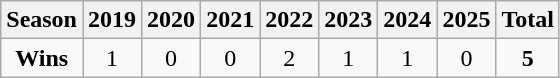<table class=wikitable>
<tr>
<th>Season</th>
<th>2019</th>
<th>2020</th>
<th>2021</th>
<th>2022</th>
<th>2023</th>
<th>2024</th>
<th>2025</th>
<th><strong>Total</strong></th>
</tr>
<tr align=center>
<td><strong>Wins</strong></td>
<td>1</td>
<td>0</td>
<td>0</td>
<td>2</td>
<td>1</td>
<td>1</td>
<td>0</td>
<td><strong>5</strong></td>
</tr>
</table>
